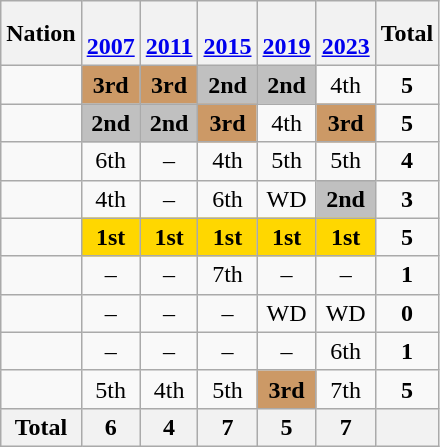<table class="wikitable" style="text-align:center">
<tr>
<th>Nation</th>
<th><br><a href='#'>2007</a></th>
<th><br><a href='#'>2011</a></th>
<th><br><a href='#'>2015</a></th>
<th><br><a href='#'>2019</a></th>
<th><br><a href='#'>2023</a></th>
<th>Total</th>
</tr>
<tr>
<td align=left></td>
<td bgcolor=cc9966><strong>3rd</strong></td>
<td bgcolor=cc9966><strong>3rd</strong></td>
<td bgcolor=silver><strong>2nd</strong></td>
<td bgcolor=silver><strong>2nd</strong></td>
<td>4th</td>
<td><strong>5</strong></td>
</tr>
<tr>
<td align=left></td>
<td bgcolor=silver><strong>2nd</strong></td>
<td bgcolor=silver><strong>2nd</strong></td>
<td bgcolor=cc9966><strong>3rd</strong></td>
<td>4th</td>
<td bgcolor=cc9966><strong>3rd</strong></td>
<td><strong>5</strong></td>
</tr>
<tr>
<td align=left></td>
<td>6th</td>
<td>–</td>
<td>4th</td>
<td>5th</td>
<td>5th</td>
<td><strong>4</strong></td>
</tr>
<tr>
<td align=left></td>
<td>4th</td>
<td>–</td>
<td>6th</td>
<td>WD</td>
<td bgcolor=silver><strong>2nd</strong></td>
<td><strong>3</strong></td>
</tr>
<tr>
<td align=left></td>
<td bgcolor=gold><strong>1st</strong></td>
<td bgcolor=gold><strong>1st</strong></td>
<td bgcolor=gold><strong>1st</strong></td>
<td bgcolor=gold><strong>1st</strong></td>
<td bgcolor=gold><strong>1st</strong></td>
<td><strong>5</strong></td>
</tr>
<tr>
<td align=left></td>
<td>–</td>
<td>–</td>
<td>7th</td>
<td>–</td>
<td>–</td>
<td><strong>1</strong></td>
</tr>
<tr>
<td align=left></td>
<td>–</td>
<td>–</td>
<td>–</td>
<td>WD</td>
<td>WD</td>
<td><strong>0</strong></td>
</tr>
<tr>
<td align=left></td>
<td>–</td>
<td>–</td>
<td>–</td>
<td>–</td>
<td>6th</td>
<td><strong>1</strong></td>
</tr>
<tr>
<td align=left></td>
<td>5th</td>
<td>4th</td>
<td>5th</td>
<td bgcolor="cc9966"><strong>3rd</strong></td>
<td>7th</td>
<td><strong>5</strong></td>
</tr>
<tr>
<th>Total</th>
<th>6</th>
<th>4</th>
<th>7</th>
<th>5</th>
<th>7</th>
<th></th>
</tr>
</table>
